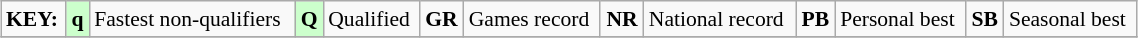<table class="wikitable" style="margin:0.5em auto; font-size:90%;position:relative;" width=60%>
<tr>
<td><strong>KEY:</strong></td>
<td bgcolor=ccffcc align=center><strong>q</strong></td>
<td>Fastest non-qualifiers</td>
<td bgcolor=ccffcc align=center><strong>Q</strong></td>
<td>Qualified</td>
<td align=center><strong>GR</strong></td>
<td>Games record</td>
<td align=center><strong>NR</strong></td>
<td>National record</td>
<td align=center><strong>PB</strong></td>
<td>Personal best</td>
<td align=center><strong>SB</strong></td>
<td>Seasonal best</td>
</tr>
<tr>
</tr>
</table>
